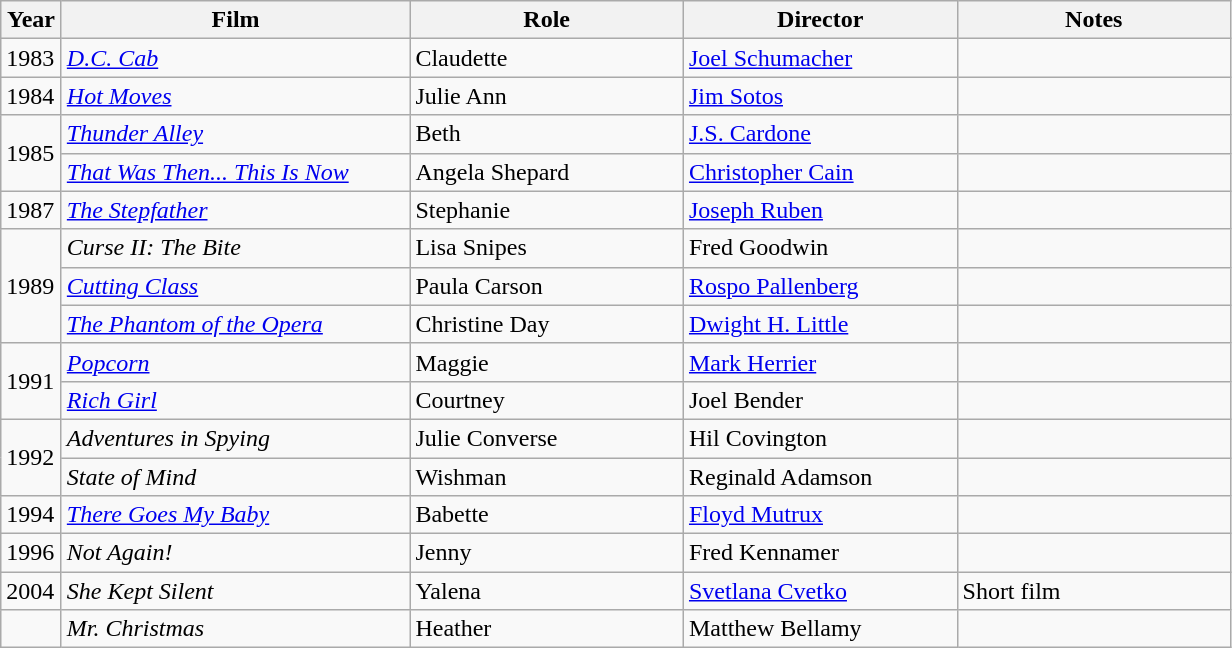<table class="wikitable">
<tr>
<th width="33">Year</th>
<th width="225">Film</th>
<th width="175">Role</th>
<th width="175">Director</th>
<th width="175">Notes</th>
</tr>
<tr>
<td>1983</td>
<td><em><a href='#'>D.C. Cab</a></em></td>
<td>Claudette</td>
<td><a href='#'>Joel Schumacher</a></td>
<td></td>
</tr>
<tr>
<td>1984</td>
<td><em><a href='#'>Hot Moves</a></em></td>
<td>Julie Ann</td>
<td><a href='#'>Jim Sotos</a></td>
<td></td>
</tr>
<tr>
<td rowspan="2">1985</td>
<td><em><a href='#'>Thunder Alley</a></em></td>
<td>Beth</td>
<td><a href='#'>J.S. Cardone</a></td>
<td></td>
</tr>
<tr>
<td><em><a href='#'>That Was Then... This Is Now</a></em></td>
<td>Angela Shepard</td>
<td><a href='#'>Christopher Cain</a></td>
<td></td>
</tr>
<tr>
<td>1987</td>
<td><em><a href='#'>The Stepfather</a></em></td>
<td>Stephanie</td>
<td><a href='#'>Joseph Ruben</a></td>
<td></td>
</tr>
<tr>
<td rowspan="3">1989</td>
<td><em>Curse II: The Bite</em></td>
<td>Lisa Snipes</td>
<td>Fred Goodwin</td>
<td></td>
</tr>
<tr>
<td><em><a href='#'>Cutting Class</a></em></td>
<td>Paula Carson</td>
<td><a href='#'>Rospo Pallenberg</a></td>
<td></td>
</tr>
<tr>
<td><em><a href='#'>The Phantom of the Opera</a></em></td>
<td>Christine Day</td>
<td><a href='#'>Dwight H. Little</a></td>
<td></td>
</tr>
<tr>
<td rowspan="2">1991</td>
<td><em><a href='#'>Popcorn</a></em></td>
<td>Maggie</td>
<td><a href='#'>Mark Herrier</a></td>
<td></td>
</tr>
<tr>
<td><em><a href='#'>Rich Girl</a></em></td>
<td>Courtney</td>
<td>Joel Bender</td>
<td></td>
</tr>
<tr>
<td rowspan="2">1992</td>
<td><em>Adventures in Spying</em></td>
<td>Julie Converse</td>
<td>Hil Covington</td>
<td></td>
</tr>
<tr>
<td><em>State of Mind</em></td>
<td>Wishman</td>
<td>Reginald Adamson</td>
<td></td>
</tr>
<tr>
<td>1994</td>
<td><em><a href='#'>There Goes My Baby</a></em></td>
<td>Babette</td>
<td><a href='#'>Floyd Mutrux</a></td>
<td></td>
</tr>
<tr>
<td>1996</td>
<td><em>Not Again!</em></td>
<td>Jenny</td>
<td>Fred Kennamer</td>
<td></td>
</tr>
<tr>
<td>2004</td>
<td><em>She Kept Silent</em></td>
<td>Yalena</td>
<td><a href='#'>Svetlana Cvetko</a></td>
<td>Short film</td>
</tr>
<tr>
<td></td>
<td><em>Mr. Christmas</em></td>
<td>Heather</td>
<td>Matthew Bellamy</td>
<td></td>
</tr>
</table>
